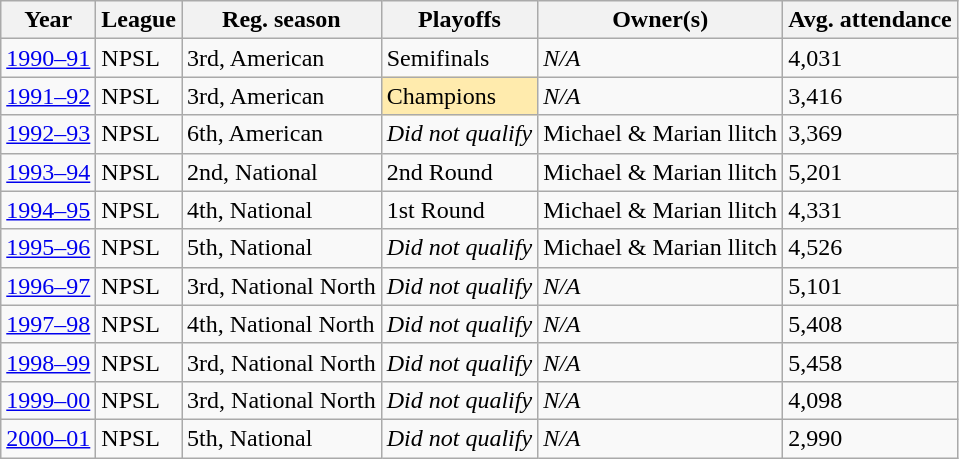<table class="wikitable">
<tr>
<th>Year</th>
<th>League</th>
<th>Reg. season</th>
<th>Playoffs</th>
<th>Owner(s)</th>
<th>Avg. attendance</th>
</tr>
<tr>
<td><a href='#'>1990–91</a></td>
<td>NPSL</td>
<td>3rd, American</td>
<td>Semifinals</td>
<td><em>N/A</em></td>
<td>4,031</td>
</tr>
<tr>
<td><a href='#'>1991–92</a></td>
<td>NPSL</td>
<td>3rd, American</td>
<td bgcolor="FFEBAD">Champions</td>
<td><em>N/A</em></td>
<td>3,416</td>
</tr>
<tr>
<td><a href='#'>1992–93</a></td>
<td>NPSL</td>
<td>6th, American</td>
<td><em>Did not qualify</em></td>
<td>Michael & Marian llitch</td>
<td>3,369</td>
</tr>
<tr>
<td><a href='#'>1993–94</a></td>
<td>NPSL</td>
<td>2nd, National</td>
<td>2nd Round</td>
<td>Michael & Marian llitch</td>
<td>5,201</td>
</tr>
<tr>
<td><a href='#'>1994–95</a></td>
<td>NPSL</td>
<td>4th, National</td>
<td>1st Round</td>
<td>Michael & Marian llitch</td>
<td>4,331</td>
</tr>
<tr>
<td><a href='#'>1995–96</a></td>
<td>NPSL</td>
<td>5th, National</td>
<td><em>Did not qualify</em></td>
<td>Michael & Marian llitch</td>
<td>4,526</td>
</tr>
<tr>
<td><a href='#'>1996–97</a></td>
<td>NPSL</td>
<td>3rd, National North</td>
<td><em>Did not qualify</em></td>
<td><em>N/A</em></td>
<td>5,101</td>
</tr>
<tr>
<td><a href='#'>1997–98</a></td>
<td>NPSL</td>
<td>4th, National North</td>
<td><em>Did not qualify</em></td>
<td><em>N/A</em></td>
<td>5,408</td>
</tr>
<tr>
<td><a href='#'>1998–99</a></td>
<td>NPSL</td>
<td>3rd, National North</td>
<td><em>Did not qualify</em></td>
<td><em>N/A</em></td>
<td>5,458</td>
</tr>
<tr>
<td><a href='#'>1999–00</a></td>
<td>NPSL</td>
<td>3rd, National North</td>
<td><em>Did not qualify</em></td>
<td><em>N/A</em></td>
<td>4,098</td>
</tr>
<tr>
<td><a href='#'>2000–01</a></td>
<td>NPSL</td>
<td>5th, National</td>
<td><em>Did not qualify</em></td>
<td><em>N/A</em></td>
<td>2,990</td>
</tr>
</table>
